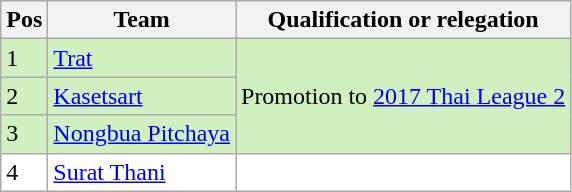<table class="wikitable">
<tr>
<th>Pos</th>
<th>Team</th>
<th>Qualification or relegation</th>
</tr>
<tr bgcolor="#D0F0C0">
<td>1</td>
<td align="left"><a href='#'>Trat</a></td>
<td rowspan=3>Promotion to <a href='#'>2017 Thai League 2</a></td>
</tr>
<tr bgcolor="#D0F0C0">
<td>2</td>
<td align="left"><a href='#'>Kasetsart</a></td>
</tr>
<tr bgcolor="#D0F0C0">
<td>3</td>
<td align="left"><a href='#'>Nongbua Pitchaya</a></td>
</tr>
<tr bgcolor="#ffffff">
<td>4</td>
<td align="left"><a href='#'>Surat Thani</a></td>
<td></td>
</tr>
</table>
